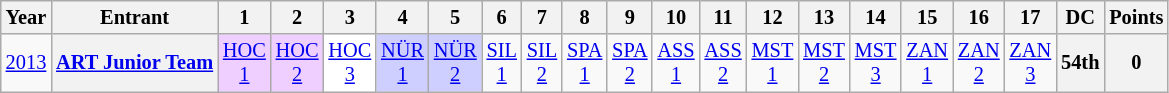<table class="wikitable" style="text-align:center; font-size:85%">
<tr>
<th>Year</th>
<th>Entrant</th>
<th>1</th>
<th>2</th>
<th>3</th>
<th>4</th>
<th>5</th>
<th>6</th>
<th>7</th>
<th>8</th>
<th>9</th>
<th>10</th>
<th>11</th>
<th>12</th>
<th>13</th>
<th>14</th>
<th>15</th>
<th>16</th>
<th>17</th>
<th>DC</th>
<th>Points</th>
</tr>
<tr>
<td><a href='#'>2013</a></td>
<th><a href='#'>ART Junior Team</a></th>
<td style="background:#efcfff;"><a href='#'>HOC<br>1</a><br></td>
<td style="background:#efcfff;"><a href='#'>HOC<br>2</a><br></td>
<td style="background:#ffffff;"><a href='#'>HOC<br>3</a><br></td>
<td style="background:#cfcfff;"><a href='#'>NÜR<br>1</a><br></td>
<td style="background:#cfcfff;"><a href='#'>NÜR<br>2</a><br></td>
<td><a href='#'>SIL<br>1</a></td>
<td><a href='#'>SIL<br>2</a></td>
<td><a href='#'>SPA<br>1</a></td>
<td><a href='#'>SPA<br>2</a></td>
<td><a href='#'>ASS<br>1</a></td>
<td><a href='#'>ASS<br>2</a></td>
<td><a href='#'>MST<br>1</a></td>
<td><a href='#'>MST<br>2</a></td>
<td><a href='#'>MST<br>3</a></td>
<td><a href='#'>ZAN<br>1</a></td>
<td><a href='#'>ZAN<br>2</a></td>
<td><a href='#'>ZAN<br>3</a></td>
<th>54th</th>
<th>0</th>
</tr>
</table>
